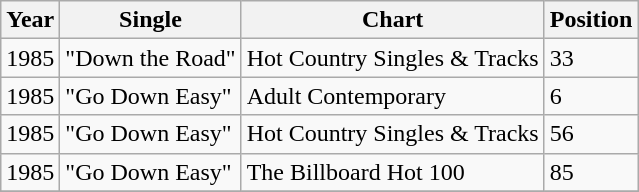<table class="wikitable">
<tr>
<th>Year</th>
<th>Single</th>
<th>Chart</th>
<th>Position</th>
</tr>
<tr>
<td>1985</td>
<td>"Down the Road"</td>
<td>Hot Country Singles & Tracks</td>
<td>33</td>
</tr>
<tr>
<td>1985</td>
<td>"Go Down Easy"</td>
<td>Adult Contemporary</td>
<td>6</td>
</tr>
<tr>
<td>1985</td>
<td>"Go Down Easy"</td>
<td>Hot Country Singles & Tracks</td>
<td>56</td>
</tr>
<tr>
<td>1985</td>
<td>"Go Down Easy"</td>
<td>The Billboard Hot 100</td>
<td>85</td>
</tr>
<tr>
</tr>
</table>
